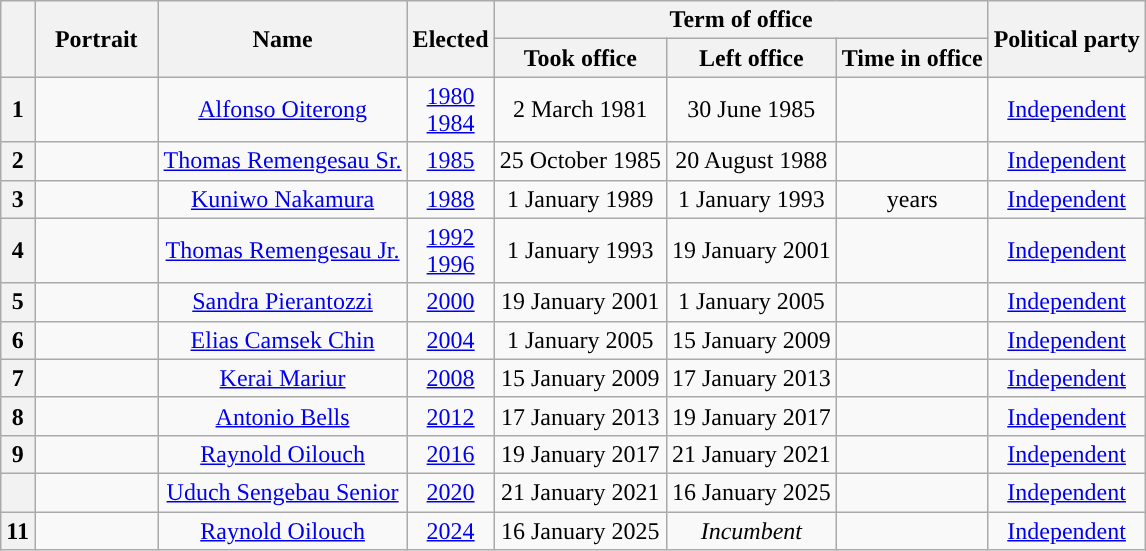<table class="wikitable" style="text-align:center">
<tr>
<th rowspan="2"></th>
<th rowspan="2" style="width:75px;">Portrait</th>
<th rowspan="2">Name<br></th>
<th rowspan="2"><strong>Elected</strong></th>
<th colspan="3">Term of office</th>
<th rowspan="2">Political party</th>
</tr>
<tr>
<th>Took office</th>
<th>Left office</th>
<th>Time in office</th>
</tr>
<tr>
<th style="background:">1</th>
<td></td>
<td><a href='#'>Alfonso Oiterong</a><br></td>
<td><a href='#'>1980</a><br><a href='#'>1984</a></td>
<td>2 March 1981</td>
<td>30 June 1985<br></td>
<td></td>
<td><a href='#'>Independent</a></td>
</tr>
<tr>
<th style="background:">2</th>
<td></td>
<td><a href='#'>Thomas Remengesau Sr.</a><br></td>
<td><a href='#'>1985</a></td>
<td>25 October 1985</td>
<td>20 August 1988</td>
<td></td>
<td><a href='#'>Independent</a></td>
</tr>
<tr>
<th style="background:">3</th>
<td></td>
<td><a href='#'>Kuniwo Nakamura</a><br></td>
<td><a href='#'>1988</a></td>
<td>1 January 1989</td>
<td>1 January 1993</td>
<td> years</td>
<td><a href='#'>Independent</a></td>
</tr>
<tr>
<th style="background:">4</th>
<td></td>
<td><a href='#'>Thomas Remengesau Jr.</a><br></td>
<td><a href='#'>1992</a><br><a href='#'>1996</a></td>
<td>1 January 1993</td>
<td>19 January 2001</td>
<td></td>
<td><a href='#'>Independent</a></td>
</tr>
<tr>
<th style="background:">5</th>
<td></td>
<td><a href='#'>Sandra Pierantozzi</a><br></td>
<td><a href='#'>2000</a></td>
<td>19 January 2001</td>
<td>1 January 2005</td>
<td></td>
<td><a href='#'>Independent</a></td>
</tr>
<tr>
<th style="background:">6</th>
<td></td>
<td><a href='#'>Elias Camsek Chin</a><br></td>
<td><a href='#'>2004</a></td>
<td>1 January 2005</td>
<td>15 January 2009</td>
<td></td>
<td><a href='#'>Independent</a></td>
</tr>
<tr>
<th style="background:">7</th>
<td></td>
<td><a href='#'>Kerai Mariur</a><br></td>
<td><a href='#'>2008</a></td>
<td>15 January 2009</td>
<td>17 January 2013</td>
<td></td>
<td><a href='#'>Independent</a></td>
</tr>
<tr>
<th style="background:">8</th>
<td></td>
<td><a href='#'>Antonio Bells</a><br></td>
<td><a href='#'>2012</a></td>
<td>17 January 2013</td>
<td>19 January 2017</td>
<td></td>
<td><a href='#'>Independent</a></td>
</tr>
<tr>
<th style="background:">9</th>
<td></td>
<td><a href='#'>Raynold Oilouch</a><br></td>
<td><a href='#'>2016</a></td>
<td>19 January 2017</td>
<td>21 January 2021</td>
<td></td>
<td><a href='#'>Independent</a></td>
</tr>
<tr>
<th style="background:"></th>
<td></td>
<td><a href='#'>Uduch Sengebau Senior</a><br></td>
<td><a href='#'>2020</a></td>
<td>21 January 2021</td>
<td>16 January 2025</td>
<td></td>
<td><a href='#'>Independent</a></td>
</tr>
<tr>
<th style="background:">11</th>
<td></td>
<td><a href='#'>Raynold Oilouch</a><br></td>
<td><a href='#'>2024</a></td>
<td>16 January 2025</td>
<td><em>Incumbent</em></td>
<td></td>
<td><a href='#'>Independent</a></td>
</tr>
</table>
